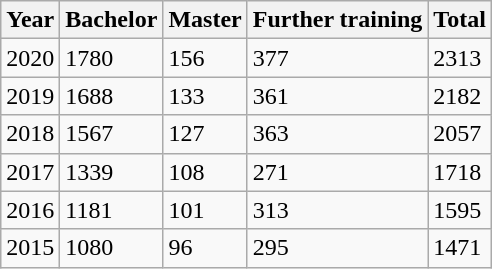<table class="wikitable">
<tr>
<th>Year</th>
<th>Bachelor</th>
<th>Master</th>
<th>Further training</th>
<th>Total</th>
</tr>
<tr>
<td>2020</td>
<td>1780</td>
<td>156</td>
<td>377</td>
<td>2313</td>
</tr>
<tr>
<td>2019</td>
<td>1688</td>
<td>133</td>
<td>361</td>
<td>2182</td>
</tr>
<tr>
<td>2018</td>
<td>1567</td>
<td>127</td>
<td>363</td>
<td>2057</td>
</tr>
<tr>
<td>2017</td>
<td>1339</td>
<td>108</td>
<td>271</td>
<td>1718</td>
</tr>
<tr>
<td>2016</td>
<td>1181</td>
<td>101</td>
<td>313</td>
<td>1595</td>
</tr>
<tr>
<td>2015</td>
<td>1080</td>
<td>96</td>
<td>295</td>
<td>1471</td>
</tr>
</table>
